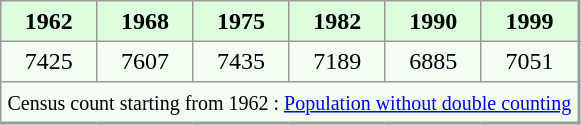<table align="left" rules="all" cellspacing="0" cellpadding="4" style="border: 1px solid #999; border-right: 2px solid #999; border-bottom:2px solid #999; background: #f3fff3">
<tr style="background: #ddffdd">
<th>1962</th>
<th>1968</th>
<th>1975</th>
<th>1982</th>
<th>1990</th>
<th>1999</th>
</tr>
<tr>
<td align="center">7425</td>
<td align="center">7607</td>
<td align="center">7435</td>
<td align="center">7189</td>
<td align="center">6885</td>
<td align="center">7051</td>
</tr>
<tr>
<td colspan=6 align=center><small>Census count starting from 1962 : <a href='#'>Population without double counting</a></small></td>
</tr>
</table>
